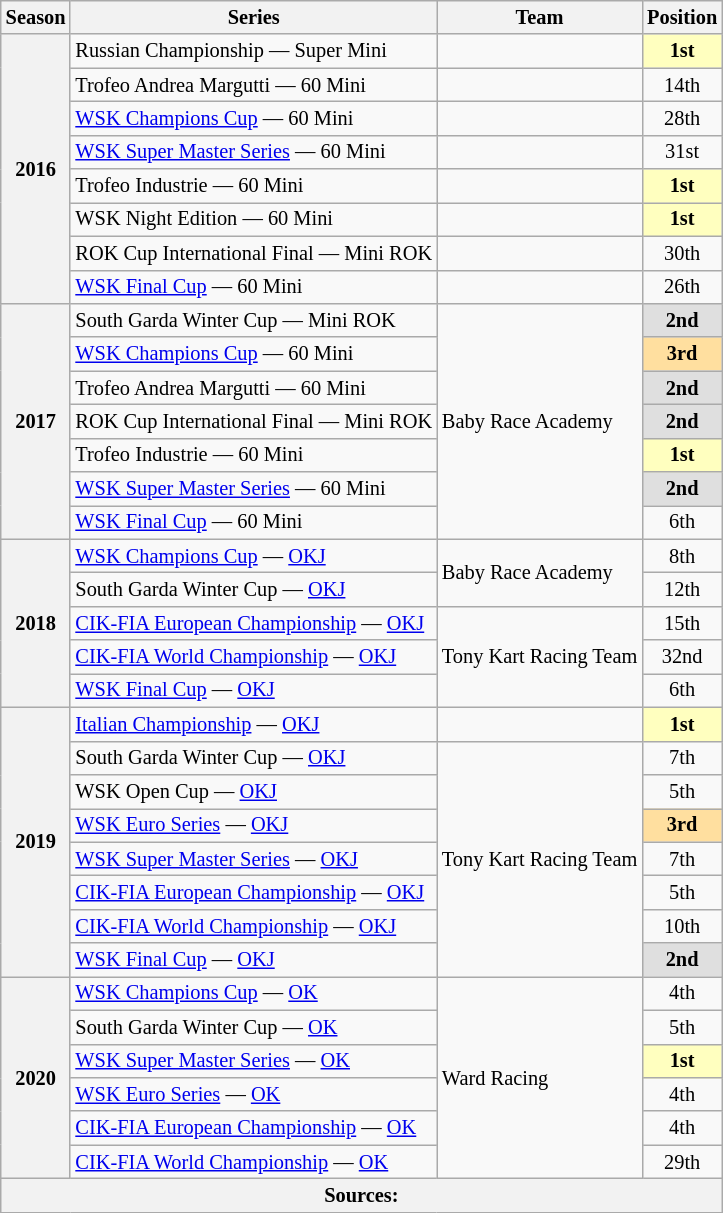<table class="wikitable" style="font-size: 85%; text-align:center;">
<tr>
<th>Season</th>
<th>Series</th>
<th>Team</th>
<th>Position</th>
</tr>
<tr>
<th rowspan="8">2016</th>
<td style="text-align:left;">Russian Championship — Super Mini</td>
<td></td>
<td style="background:#FFFFBF;"><strong>1st</strong></td>
</tr>
<tr>
<td style="text-align:left;">Trofeo Andrea Margutti — 60 Mini</td>
<td></td>
<td>14th</td>
</tr>
<tr>
<td style="text-align:left;"><a href='#'>WSK Champions Cup</a> — 60 Mini</td>
<td></td>
<td>28th</td>
</tr>
<tr>
<td style="text-align:left;"><a href='#'>WSK Super Master Series</a> — 60 Mini</td>
<td></td>
<td>31st</td>
</tr>
<tr>
<td style="text-align:left;">Trofeo Industrie — 60 Mini</td>
<td></td>
<td style="background:#FFFFBF;"><strong>1st</strong></td>
</tr>
<tr>
<td style="text-align:left;">WSK Night Edition — 60 Mini</td>
<td></td>
<td style="background:#FFFFBF;"><strong>1st</strong></td>
</tr>
<tr>
<td style="text-align:left;">ROK Cup International Final — Mini ROK</td>
<td></td>
<td>30th</td>
</tr>
<tr>
<td style="text-align:left;"><a href='#'>WSK Final Cup</a> — 60 Mini</td>
<td></td>
<td>26th</td>
</tr>
<tr>
<th rowspan="7">2017</th>
<td style="text-align:left;">South Garda Winter Cup — Mini ROK</td>
<td rowspan="7" style="text-align:left;">Baby Race Academy</td>
<td style="background:#DFDFDF;"><strong>2nd</strong></td>
</tr>
<tr>
<td style="text-align:left;"><a href='#'>WSK Champions Cup</a> — 60 Mini</td>
<td style="background:#FFDF9F;"><strong>3rd</strong></td>
</tr>
<tr>
<td style="text-align:left;">Trofeo Andrea Margutti — 60 Mini</td>
<td style="background:#DFDFDF;"><strong>2nd</strong></td>
</tr>
<tr>
<td style="text-align:left;">ROK Cup International Final — Mini ROK</td>
<td style="background:#DFDFDF;"><strong>2nd</strong></td>
</tr>
<tr>
<td style="text-align:left;">Trofeo Industrie — 60 Mini</td>
<td style="background:#FFFFBF;"><strong>1st</strong></td>
</tr>
<tr>
<td style="text-align:left;"><a href='#'>WSK Super Master Series</a> — 60 Mini</td>
<td style="background:#DFDFDF;"><strong>2nd</strong></td>
</tr>
<tr>
<td style="text-align:left;"><a href='#'>WSK Final Cup</a> — 60 Mini</td>
<td>6th</td>
</tr>
<tr>
<th rowspan="5">2018</th>
<td style="text-align:left;"><a href='#'>WSK Champions Cup</a> — <a href='#'>OKJ</a></td>
<td rowspan="2"  style="text-align:left;">Baby Race Academy</td>
<td>8th</td>
</tr>
<tr>
<td style="text-align:left;">South Garda Winter Cup — <a href='#'>OKJ</a></td>
<td>12th</td>
</tr>
<tr>
<td style="text-align:left;"><a href='#'>CIK-FIA European Championship</a> — <a href='#'>OKJ</a></td>
<td rowspan="3" style="text-align:left;">Tony Kart Racing Team</td>
<td>15th</td>
</tr>
<tr>
<td style="text-align:left;"><a href='#'>CIK-FIA World Championship</a> — <a href='#'>OKJ</a></td>
<td>32nd</td>
</tr>
<tr>
<td style="text-align:left;"><a href='#'>WSK Final Cup</a> — <a href='#'>OKJ</a></td>
<td>6th</td>
</tr>
<tr>
<th rowspan="8">2019</th>
<td style="text-align:left;"><a href='#'>Italian Championship</a> — <a href='#'>OKJ</a></td>
<td></td>
<td style="background:#FFFFBF;"><strong>1st</strong></td>
</tr>
<tr>
<td style="text-align:left;">South Garda Winter Cup — <a href='#'>OKJ</a></td>
<td rowspan="7" style="text-align:left;">Tony Kart Racing Team</td>
<td>7th</td>
</tr>
<tr>
<td style="text-align:left;">WSK Open Cup — <a href='#'>OKJ</a></td>
<td>5th</td>
</tr>
<tr>
<td style="text-align:left;"><a href='#'>WSK Euro Series</a> — <a href='#'>OKJ</a></td>
<td style="background:#FFDF9F;"><strong>3rd</strong></td>
</tr>
<tr>
<td style="text-align:left;"><a href='#'>WSK Super Master Series</a> — <a href='#'>OKJ</a></td>
<td>7th</td>
</tr>
<tr>
<td style="text-align:left;"><a href='#'>CIK-FIA European Championship</a> — <a href='#'>OKJ</a></td>
<td>5th</td>
</tr>
<tr>
<td style="text-align:left;"><a href='#'>CIK-FIA World Championship</a> — <a href='#'>OKJ</a></td>
<td>10th</td>
</tr>
<tr>
<td style="text-align:left;"><a href='#'>WSK Final Cup</a> — <a href='#'>OKJ</a></td>
<td style="background:#DFDFDF;"><strong>2nd</strong></td>
</tr>
<tr>
<th rowspan="6">2020</th>
<td style="text-align:left;"><a href='#'>WSK Champions Cup</a> — <a href='#'>OK</a></td>
<td rowspan="6" style="text-align:left;">Ward Racing</td>
<td>4th</td>
</tr>
<tr>
<td style="text-align:left;">South Garda Winter Cup — <a href='#'>OK</a></td>
<td>5th</td>
</tr>
<tr>
<td style="text-align:left;"><a href='#'>WSK Super Master Series</a> — <a href='#'>OK</a></td>
<td style="background:#FFFFBF;"><strong>1st</strong></td>
</tr>
<tr>
<td style="text-align:left;"><a href='#'>WSK Euro Series</a> — <a href='#'>OK</a></td>
<td>4th</td>
</tr>
<tr>
<td style="text-align:left;"><a href='#'>CIK-FIA European Championship</a> — <a href='#'>OK</a></td>
<td>4th</td>
</tr>
<tr>
<td style="text-align:left;"><a href='#'>CIK-FIA World Championship</a> — <a href='#'>OK</a></td>
<td>29th</td>
</tr>
<tr>
<th colspan="4">Sources:</th>
</tr>
</table>
